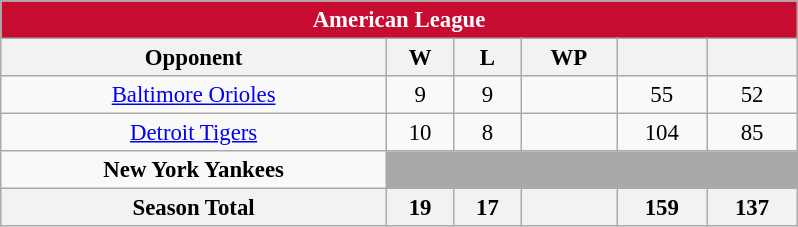<table class="wikitable" style="margin:1em auto; font-size:95%; text-align:center; width:35em;">
<tr>
<th colspan="7" style="background:#c60c30; color:#ffffff;">American League</th>
</tr>
<tr>
<th>Opponent</th>
<th>W</th>
<th>L</th>
<th>WP</th>
<th></th>
<th></th>
</tr>
<tr>
<td><a href='#'>Baltimore Orioles</a></td>
<td>9</td>
<td>9</td>
<td></td>
<td>55</td>
<td>52</td>
</tr>
<tr>
<td><a href='#'>Detroit Tigers</a></td>
<td>10</td>
<td>8</td>
<td></td>
<td>104</td>
<td>85</td>
</tr>
<tr>
<td><strong>New York Yankees</strong></td>
<td colspan=5 style="background:darkgray;"></td>
</tr>
<tr>
<th>Season Total</th>
<th>19</th>
<th>17</th>
<th></th>
<th>159</th>
<th>137</th>
</tr>
</table>
